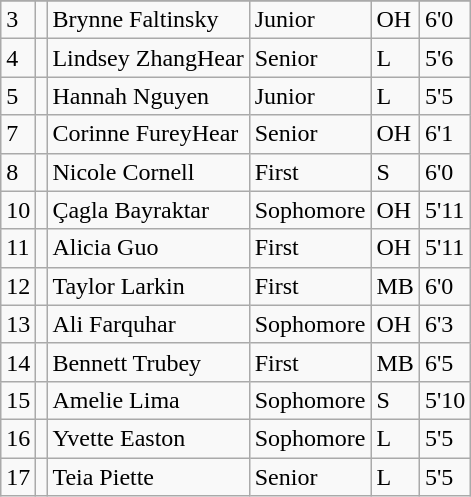<table class="wikitable" style="text-align: ;">
<tr>
</tr>
<tr>
<td>3</td>
<td></td>
<td>Brynne Faltinsky</td>
<td>Junior</td>
<td>OH</td>
<td>6'0</td>
</tr>
<tr>
<td>4</td>
<td></td>
<td>Lindsey ZhangHear</td>
<td>Senior</td>
<td>L</td>
<td>5'6</td>
</tr>
<tr>
<td>5</td>
<td></td>
<td>Hannah Nguyen</td>
<td>Junior</td>
<td>L</td>
<td>5'5</td>
</tr>
<tr>
<td>7</td>
<td></td>
<td>Corinne FureyHear</td>
<td>Senior</td>
<td>OH</td>
<td>6'1</td>
</tr>
<tr>
<td>8</td>
<td></td>
<td>Nicole Cornell</td>
<td>First</td>
<td>S</td>
<td>6'0</td>
</tr>
<tr>
<td>10</td>
<td></td>
<td>Çagla Bayraktar</td>
<td>Sophomore</td>
<td>OH</td>
<td>5'11</td>
</tr>
<tr>
<td>11</td>
<td></td>
<td>Alicia Guo</td>
<td>First</td>
<td>OH</td>
<td>5'11</td>
</tr>
<tr>
<td>12</td>
<td></td>
<td>Taylor Larkin</td>
<td>First</td>
<td>MB</td>
<td>6'0</td>
</tr>
<tr>
<td>13</td>
<td></td>
<td>Ali Farquhar</td>
<td>Sophomore</td>
<td>OH</td>
<td>6'3</td>
</tr>
<tr>
<td>14</td>
<td></td>
<td>Bennett Trubey</td>
<td>First</td>
<td>MB</td>
<td>6'5</td>
</tr>
<tr>
<td>15</td>
<td></td>
<td>Amelie Lima</td>
<td>Sophomore</td>
<td>S</td>
<td>5'10</td>
</tr>
<tr>
<td>16</td>
<td></td>
<td>Yvette Easton</td>
<td>Sophomore</td>
<td>L</td>
<td>5'5</td>
</tr>
<tr>
<td>17</td>
<td></td>
<td>Teia Piette</td>
<td>Senior</td>
<td>L</td>
<td>5'5</td>
</tr>
</table>
